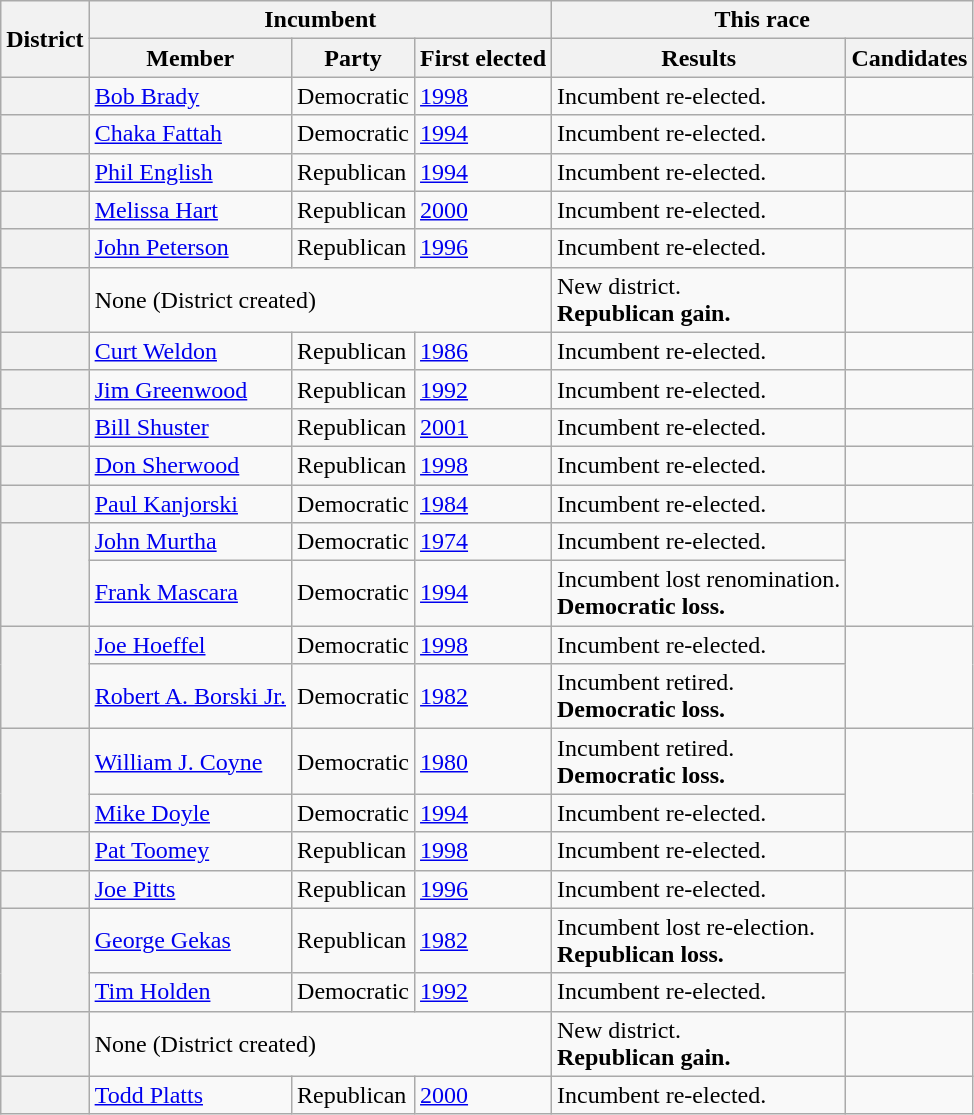<table class=wikitable>
<tr>
<th rowspan=2>District</th>
<th colspan=3>Incumbent</th>
<th colspan=2>This race</th>
</tr>
<tr>
<th>Member</th>
<th>Party</th>
<th>First elected</th>
<th>Results</th>
<th>Candidates</th>
</tr>
<tr>
<th></th>
<td><a href='#'>Bob Brady</a></td>
<td>Democratic</td>
<td><a href='#'>1998</a></td>
<td>Incumbent re-elected.</td>
<td nowrap></td>
</tr>
<tr>
<th></th>
<td><a href='#'>Chaka Fattah</a></td>
<td>Democratic</td>
<td><a href='#'>1994</a></td>
<td>Incumbent re-elected.</td>
<td nowrap></td>
</tr>
<tr>
<th></th>
<td><a href='#'>Phil English</a><br></td>
<td>Republican</td>
<td><a href='#'>1994</a></td>
<td>Incumbent re-elected.</td>
<td nowrap></td>
</tr>
<tr>
<th></th>
<td><a href='#'>Melissa Hart</a></td>
<td>Republican</td>
<td><a href='#'>2000</a></td>
<td>Incumbent re-elected.</td>
<td nowrap></td>
</tr>
<tr>
<th></th>
<td><a href='#'>John Peterson</a></td>
<td>Republican</td>
<td><a href='#'>1996</a></td>
<td>Incumbent re-elected.</td>
<td nowrap></td>
</tr>
<tr>
<th></th>
<td colspan=3>None (District created)</td>
<td>New district.<br><strong>Republican gain.</strong></td>
<td nowrap></td>
</tr>
<tr>
<th></th>
<td><a href='#'>Curt Weldon</a></td>
<td>Republican</td>
<td><a href='#'>1986</a></td>
<td>Incumbent re-elected.</td>
<td nowrap></td>
</tr>
<tr>
<th></th>
<td><a href='#'>Jim Greenwood</a></td>
<td>Republican</td>
<td><a href='#'>1992</a></td>
<td>Incumbent re-elected.</td>
<td nowrap></td>
</tr>
<tr>
<th></th>
<td><a href='#'>Bill Shuster</a></td>
<td>Republican</td>
<td><a href='#'>2001 </a></td>
<td>Incumbent re-elected.</td>
<td nowrap></td>
</tr>
<tr>
<th></th>
<td><a href='#'>Don Sherwood</a></td>
<td>Republican</td>
<td><a href='#'>1998</a></td>
<td>Incumbent re-elected.</td>
<td nowrap></td>
</tr>
<tr>
<th></th>
<td><a href='#'>Paul Kanjorski</a></td>
<td>Democratic</td>
<td><a href='#'>1984</a></td>
<td>Incumbent re-elected.</td>
<td nowrap></td>
</tr>
<tr>
<th rowspan=2></th>
<td><a href='#'>John Murtha</a></td>
<td>Democratic</td>
<td><a href='#'>1974</a></td>
<td>Incumbent re-elected.</td>
<td rowspan=2 nowrap></td>
</tr>
<tr>
<td><a href='#'>Frank Mascara</a><br></td>
<td>Democratic</td>
<td><a href='#'>1994</a></td>
<td>Incumbent lost renomination.<br><strong>Democratic loss.</strong></td>
</tr>
<tr>
<th rowspan=2></th>
<td><a href='#'>Joe Hoeffel</a></td>
<td>Democratic</td>
<td><a href='#'>1998</a></td>
<td>Incumbent re-elected.</td>
<td rowspan=2 nowrap></td>
</tr>
<tr>
<td><a href='#'>Robert A. Borski Jr.</a><br></td>
<td>Democratic</td>
<td><a href='#'>1982</a></td>
<td>Incumbent retired.<br><strong>Democratic loss.</strong></td>
</tr>
<tr>
<th rowspan=2></th>
<td><a href='#'>William J. Coyne</a></td>
<td>Democratic</td>
<td><a href='#'>1980</a></td>
<td>Incumbent retired.<br><strong>Democratic loss.</strong></td>
<td rowspan=2 nowrap></td>
</tr>
<tr>
<td><a href='#'>Mike Doyle</a><br></td>
<td>Democratic</td>
<td><a href='#'>1994</a></td>
<td>Incumbent re-elected.</td>
</tr>
<tr>
<th></th>
<td><a href='#'>Pat Toomey</a></td>
<td>Republican</td>
<td><a href='#'>1998</a></td>
<td>Incumbent re-elected.</td>
<td nowrap></td>
</tr>
<tr>
<th></th>
<td><a href='#'>Joe Pitts</a></td>
<td>Republican</td>
<td><a href='#'>1996</a></td>
<td>Incumbent re-elected.</td>
<td nowrap></td>
</tr>
<tr>
<th rowspan=2></th>
<td><a href='#'>George Gekas</a></td>
<td>Republican</td>
<td><a href='#'>1982</a></td>
<td>Incumbent lost re-election.<br><strong>Republican loss.</strong></td>
<td rowspan=2 nowrap></td>
</tr>
<tr>
<td><a href='#'>Tim Holden</a><br></td>
<td>Democratic</td>
<td><a href='#'>1992</a></td>
<td>Incumbent re-elected.</td>
</tr>
<tr>
<th></th>
<td colspan=3>None (District created)</td>
<td>New district.<br><strong>Republican gain.</strong></td>
<td nowrap></td>
</tr>
<tr>
<th></th>
<td><a href='#'>Todd Platts</a></td>
<td>Republican</td>
<td><a href='#'>2000</a></td>
<td>Incumbent re-elected.</td>
<td nowrap></td>
</tr>
</table>
